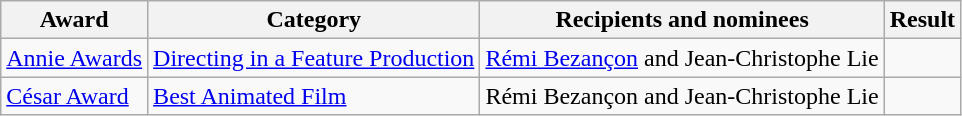<table class="wikitable">
<tr>
<th>Award</th>
<th>Category</th>
<th>Recipients and nominees</th>
<th>Result</th>
</tr>
<tr>
<td><a href='#'>Annie Awards</a></td>
<td><a href='#'>Directing in a Feature Production</a></td>
<td><a href='#'>Rémi Bezançon</a> and Jean-Christophe Lie</td>
<td></td>
</tr>
<tr>
<td><a href='#'>César Award</a></td>
<td><a href='#'>Best Animated Film</a></td>
<td>Rémi Bezançon and Jean-Christophe Lie</td>
<td></td>
</tr>
</table>
